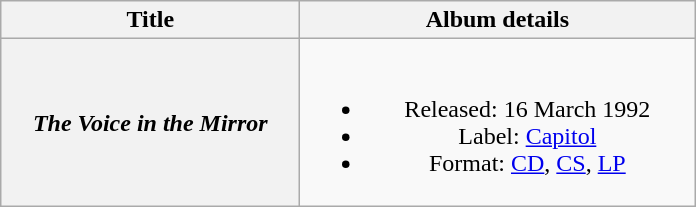<table class="wikitable plainrowheaders" style="text-align:center;">
<tr>
<th scope="col" style="width:12em;">Title</th>
<th scope="col"  style="width:16em;">Album details</th>
</tr>
<tr>
<th scope="row"><em>The Voice in the Mirror</em></th>
<td><br><ul><li>Released: 16 March 1992</li><li>Label: <a href='#'>Capitol</a></li><li>Format: <a href='#'>CD</a>, <a href='#'>CS</a>, <a href='#'>LP</a></li></ul></td>
</tr>
</table>
